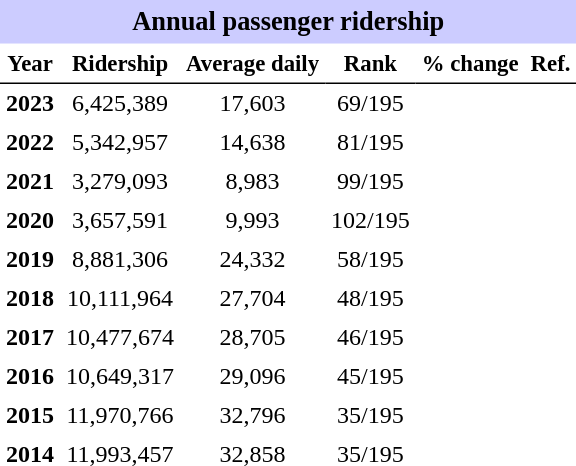<table class="toccolours" cellpadding="4" cellspacing="0" style="text-align:right;">
<tr>
<th colspan="6"  style="background-color:#ccf; background-color:#ccf; font-size:110%; text-align:center;">Annual passenger ridership</th>
</tr>
<tr style="font-size:95%; text-align:center">
<th style="border-bottom:1px solid black">Year</th>
<th style="border-bottom:1px solid black">Ridership</th>
<th style="border-bottom:1px solid black">Average daily</th>
<th style="border-bottom:1px solid black">Rank</th>
<th style="border-bottom:1px solid black">% change</th>
<th style="border-bottom:1px solid black">Ref.</th>
</tr>
<tr style="text-align:center;">
<td><strong>2023</strong></td>
<td>6,425,389</td>
<td>17,603</td>
<td>69/195</td>
<td></td>
<td></td>
</tr>
<tr style="text-align:center;">
<td><strong>2022</strong></td>
<td>5,342,957</td>
<td>14,638</td>
<td>81/195</td>
<td></td>
<td></td>
</tr>
<tr style="text-align:center;">
<td><strong>2021</strong></td>
<td>3,279,093</td>
<td>8,983</td>
<td>99/195</td>
<td></td>
<td></td>
</tr>
<tr style="text-align:center;">
<td><strong>2020</strong></td>
<td>3,657,591</td>
<td>9,993</td>
<td>102/195</td>
<td></td>
<td></td>
</tr>
<tr style="text-align:center;">
<td><strong>2019</strong></td>
<td>8,881,306</td>
<td>24,332</td>
<td>58/195</td>
<td></td>
<td></td>
</tr>
<tr style="text-align:center;">
<td><strong>2018</strong></td>
<td>10,111,964</td>
<td>27,704</td>
<td>48/195</td>
<td></td>
<td></td>
</tr>
<tr style="text-align:center;">
<td><strong>2017</strong></td>
<td>10,477,674</td>
<td>28,705</td>
<td>46/195</td>
<td></td>
<td></td>
</tr>
<tr style="text-align:center;">
<td><strong>2016</strong></td>
<td>10,649,317</td>
<td>29,096</td>
<td>45/195</td>
<td></td>
<td></td>
</tr>
<tr style="text-align:center;">
<td><strong>2015</strong></td>
<td>11,970,766</td>
<td>32,796</td>
<td>35/195</td>
<td></td>
<td></td>
</tr>
<tr style="text-align:center;">
<td><strong>2014</strong></td>
<td>11,993,457</td>
<td>32,858</td>
<td>35/195</td>
<td></td>
<td></td>
</tr>
</table>
